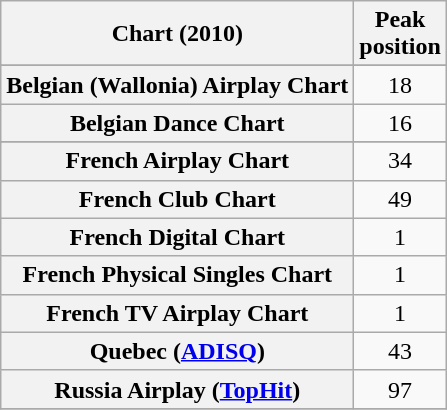<table class="wikitable sortable plainrowheaders" style="text-align:center">
<tr>
<th scope="col">Chart (2010)</th>
<th scope="col">Peak<br>position</th>
</tr>
<tr>
</tr>
<tr>
<th scope="row">Belgian (Wallonia) Airplay Chart</th>
<td align="center">18</td>
</tr>
<tr>
<th scope="row">Belgian Dance Chart</th>
<td align="center">16</td>
</tr>
<tr>
</tr>
<tr>
<th scope="row">French Airplay Chart</th>
<td align="center">34</td>
</tr>
<tr>
<th scope="row">French Club Chart</th>
<td align="center">49</td>
</tr>
<tr>
<th scope="row">French Digital Chart</th>
<td align="center">1</td>
</tr>
<tr>
<th scope="row">French Physical Singles Chart</th>
<td align="center">1</td>
</tr>
<tr>
<th scope="row">French TV Airplay  Chart</th>
<td align="center">1</td>
</tr>
<tr>
<th scope="row">Quebec (<a href='#'>ADISQ</a>)</th>
<td align="center">43</td>
</tr>
<tr>
<th scope="row">Russia Airplay (<a href='#'>TopHit</a>)</th>
<td>97</td>
</tr>
<tr>
</tr>
</table>
